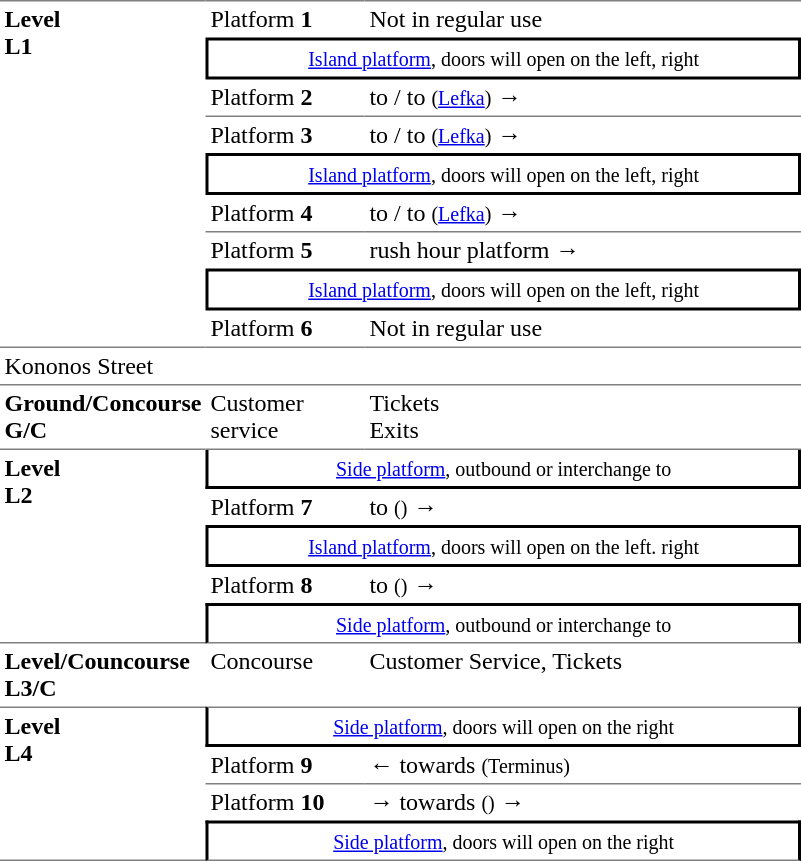<table border=0 cellspacing=0 cellpadding=3>
<tr>
<td style="border-top:solid 1px gray;border-bottom:solid 1px gray;" rowspan=9 valign=top><strong>Level<br>L1</strong></td>
<td style="border-top:solid 1px gray;">Platform <strong>1</strong></td>
<td style="border-top:solid 1px gray;">Not in regular use</td>
</tr>
<tr>
<td style="border-right:solid 2px black;border-left:solid 2px black;border-top:solid 2px black;border-bottom:solid 2px black;text-align:center;" colspan=2><small><a href='#'>Island platform</a>, doors will open on the left, right</small></td>
</tr>
<tr>
<td style="border-bottom:solid 1px gray;">Platform <strong>2</strong></td>
<td style="border-bottom:solid 1px gray;"> to  /  to  <small>(<a href='#'>Lefka</a>)</small> →</td>
</tr>
<tr>
<td style="border-bottom:solid 0 gray;">Platform <strong>3</strong></td>
<td> to  /  to  <small>(<a href='#'>Lefka</a>)</small> →</td>
</tr>
<tr>
<td style="border-right:solid 2px black;border-left:solid 2px black;border-top:solid 2px black;border-bottom:solid 2px black;text-align:center;" colspan=2><small><a href='#'>Island platform</a>, doors will open on the left, right</small></td>
</tr>
<tr>
<td style="border-bottom:solid 1px gray;">Platform <strong>4</strong></td>
<td style="border-bottom:solid 1px gray;"> to  /  to  <small>(<a href='#'>Lefka</a>)</small> →</td>
</tr>
<tr>
<td style="border-bottom:solid 0 gray;">Platform <strong>5</strong></td>
<td style="border-bottom:solid 0 gray;"> rush hour platform →</td>
</tr>
<tr>
<td style="border-right:solid 2px black;border-left:solid 2px black;border-top:solid 2px black;border-bottom:solid 2px black;text-align:center;" colspan=2><small><a href='#'>Island platform</a>, doors will open on the left, right</small></td>
</tr>
<tr>
<td style="border-bottom:solid 1px gray;">Platform <strong>6</strong></td>
<td style="border-bottom:solid 1px gray;">Not in regular use</td>
</tr>
<tr>
<td style="border-bottom:solid 1px gray;" colspan=3>Kononos Street</td>
</tr>
<tr>
<td style="border-bottom:solid 1px gray;border-top:solid 0 gray;" width=50 valign=top><strong>Ground/Concourse<br>G/C</strong></td>
<td style="border-top:solid 0 gray;border-bottom:solid 1px gray;" width=100 valign=top>Customer service</td>
<td style="border-top:solid 0 gray;border-bottom:solid 1px gray;" width=285 valign=top>Tickets<br>Exits</td>
</tr>
<tr>
<td style="border-bottom:solid 1px gray;" rowspan=5 valign=top><strong>Level<br>L2</strong></td>
<td style="border-right:solid 2px black;border-left:solid 2px black;border-top:solid 0 gray;border-bottom:solid 2px black;text-align:center;" colspan=2><small><a href='#'>Side platform</a>, outbound or interchange to </small></td>
</tr>
<tr>
<td style="border-bottom:solid 0 gray;">Platform <span><strong>7</strong></span></td>
<td style="border-bottom:solid 0 gray;"> to  <small>()</small> →</td>
</tr>
<tr>
<td style="border-right:solid 2px black;border-left:solid 2px black;border-top:solid 2px black;border-bottom:solid 2px black;text-align:center;" colspan=2><small><a href='#'>Island platform</a>, doors will open on the left. right</small></td>
</tr>
<tr>
<td>Platform <span><strong>8</strong></span></td>
<td> to  <small>()</small> →</td>
</tr>
<tr>
<td style="border-right:solid 2px black;border-left:solid 2px black;border-bottom:solid 1px gray;border-top:solid 2px black;text-align:center;" colspan=2><small><a href='#'>Side platform</a>, outbound or interchange to </small></td>
</tr>
<tr>
<td valign=top><strong>Level/Councourse<br>L3/C</strong></td>
<td valign=top>Concourse</td>
<td valign=top>Customer Service, Tickets</td>
</tr>
<tr>
<td style="border-top:solid 1px gray;border-bottom:solid 1px gray;" rowspan=4 valign=top><strong>Level<br>L4</strong></td>
<td style="border-top:solid 1px gray;border-right:solid 2px black;border-left:solid 2px black;border-bottom:solid 2px black;text-align:center;" colspan=2><small><a href='#'>Side platform</a>, doors will open on the right</small></td>
</tr>
<tr>
<td style="border-bottom:solid 1px gray;">Platform <span><strong>9</strong></span></td>
<td style="border-bottom:solid 1px gray;">←  towards  <small>(Terminus)</small></td>
</tr>
<tr>
<td>Platform <span><strong>10</strong></span></td>
<td><span>→</span>  towards  <small>()</small> →</td>
</tr>
<tr>
<td style="border-bottom:solid 1px gray;border-top:solid 2px black;border-right:solid 2px black;border-left:solid 2px black;text-align:center;" colspan=2><small><a href='#'>Side platform</a>, doors will open on the right </small></td>
</tr>
</table>
